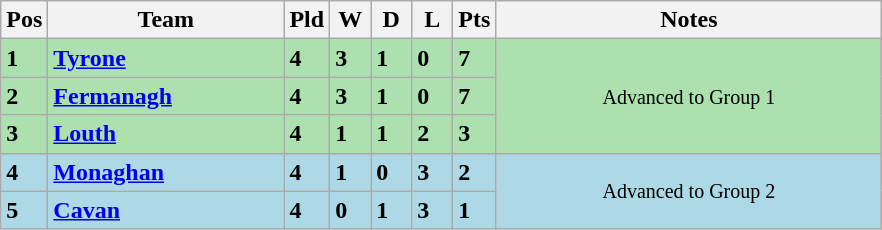<table class="wikitable" style="text-align: centre;">
<tr>
<th width=20>Pos</th>
<th width=150>Team</th>
<th width=20>Pld</th>
<th width=20>W</th>
<th width=20>D</th>
<th width=20>L</th>
<th width=20>Pts</th>
<th width=250>Notes</th>
</tr>
<tr style="background:#ACE1AF;">
<td><strong>1</strong></td>
<td align=left><strong> <a href='#'>Tyrone</a> </strong></td>
<td><strong>4</strong></td>
<td><strong>3</strong></td>
<td><strong>1</strong></td>
<td><strong>0</strong></td>
<td><strong>7</strong></td>
<td rowspan=3 align=center><small> Advanced to Group 1</small></td>
</tr>
<tr style="background:#ACE1AF;">
<td><strong>2</strong></td>
<td align=left><strong> <a href='#'>Fermanagh</a> </strong></td>
<td><strong>4</strong></td>
<td><strong>3</strong></td>
<td><strong>1</strong></td>
<td><strong>0</strong></td>
<td><strong>7</strong></td>
</tr>
<tr style="background:#ACE1AF;">
<td><strong>3</strong></td>
<td align=left><strong> <a href='#'>Louth</a> </strong></td>
<td><strong>4</strong></td>
<td><strong>1</strong></td>
<td><strong>1</strong></td>
<td><strong>2</strong></td>
<td><strong>3</strong></td>
</tr>
<tr style="background:#ADD8E6;">
<td><strong>4</strong></td>
<td align=left><strong> <a href='#'>Monaghan</a> </strong></td>
<td><strong>4</strong></td>
<td><strong>1</strong></td>
<td><strong>0</strong></td>
<td><strong>3</strong></td>
<td><strong>2</strong></td>
<td rowspan=2 align=center><small> Advanced to Group 2</small></td>
</tr>
<tr style="background:#ADD8E6;">
<td><strong>5</strong></td>
<td align=left><strong> <a href='#'>Cavan</a> </strong></td>
<td><strong>4</strong></td>
<td><strong>0</strong></td>
<td><strong>1</strong></td>
<td><strong>3</strong></td>
<td><strong>1</strong></td>
</tr>
</table>
